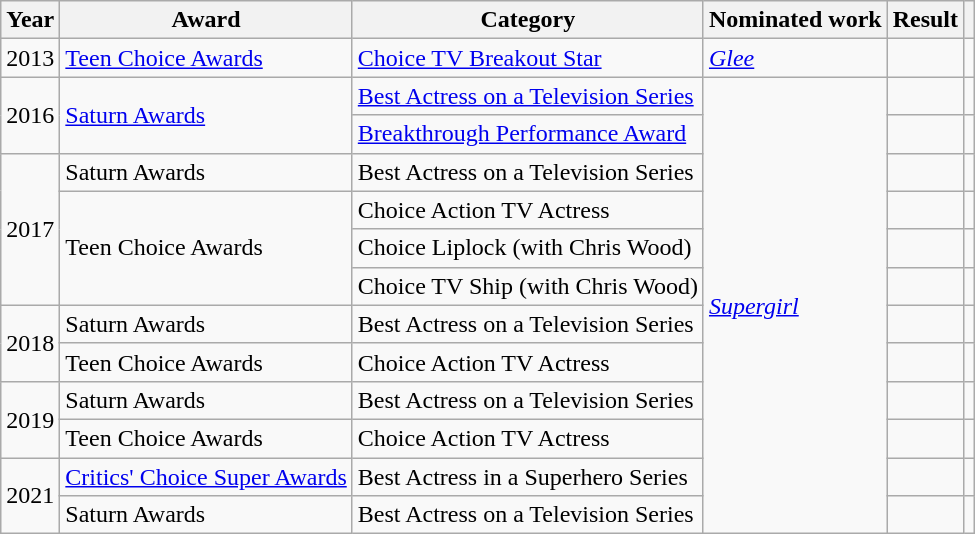<table class="wikitable sortable plainrowheaders">
<tr>
<th>Year</th>
<th>Award</th>
<th>Category</th>
<th>Nominated work</th>
<th>Result</th>
<th class="unsortable"></th>
</tr>
<tr>
<td>2013</td>
<td><a href='#'>Teen Choice Awards</a></td>
<td><a href='#'>Choice TV Breakout Star</a></td>
<td><em><a href='#'>Glee</a></em></td>
<td></td>
<td style="text-align:center;"></td>
</tr>
<tr>
<td rowspan="2">2016</td>
<td rowspan="2"><a href='#'>Saturn Awards</a></td>
<td><a href='#'>Best Actress on a Television Series</a></td>
<td rowspan="12"><em><a href='#'>Supergirl</a></em></td>
<td></td>
<td style="text-align:center;"></td>
</tr>
<tr>
<td><a href='#'>Breakthrough Performance Award</a></td>
<td></td>
<td style="text-align:center;"></td>
</tr>
<tr>
<td rowspan="4">2017</td>
<td>Saturn Awards</td>
<td>Best Actress on a Television Series</td>
<td></td>
<td style="text-align:center;"></td>
</tr>
<tr>
<td rowspan="3">Teen Choice Awards</td>
<td>Choice Action TV Actress</td>
<td></td>
<td style="text-align:center;"></td>
</tr>
<tr>
<td>Choice Liplock (with Chris Wood)</td>
<td></td>
<td style="text-align:center;"></td>
</tr>
<tr>
<td>Choice TV Ship (with Chris Wood)</td>
<td></td>
<td style="text-align:center;"></td>
</tr>
<tr>
<td rowspan="2">2018</td>
<td>Saturn Awards</td>
<td>Best Actress on a Television Series</td>
<td></td>
<td style="text-align:center;"></td>
</tr>
<tr>
<td>Teen Choice Awards</td>
<td>Choice Action TV Actress</td>
<td></td>
<td style="text-align:center;"></td>
</tr>
<tr>
<td rowspan=2>2019</td>
<td>Saturn Awards</td>
<td>Best Actress on a Television Series</td>
<td></td>
<td style="text-align:center;"></td>
</tr>
<tr>
<td>Teen Choice Awards</td>
<td>Choice Action TV Actress</td>
<td></td>
<td style="text-align:center;"></td>
</tr>
<tr>
<td rowspan=2>2021</td>
<td><a href='#'>Critics' Choice Super Awards</a></td>
<td>Best Actress in a Superhero Series</td>
<td></td>
<td style="text-align:center;"></td>
</tr>
<tr>
<td>Saturn Awards</td>
<td>Best Actress on a Television Series</td>
<td></td>
<td style="text-align:center;"></td>
</tr>
</table>
